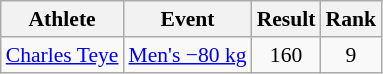<table class="wikitable" style="font-size:90%">
<tr>
<th>Athlete</th>
<th>Event</th>
<th>Result</th>
<th>Rank</th>
</tr>
<tr align=center>
<td align=left><a href='#'>Charles Teye</a></td>
<td align=left><a href='#'>Men's −80 kg</a></td>
<td>160</td>
<td>9</td>
</tr>
</table>
